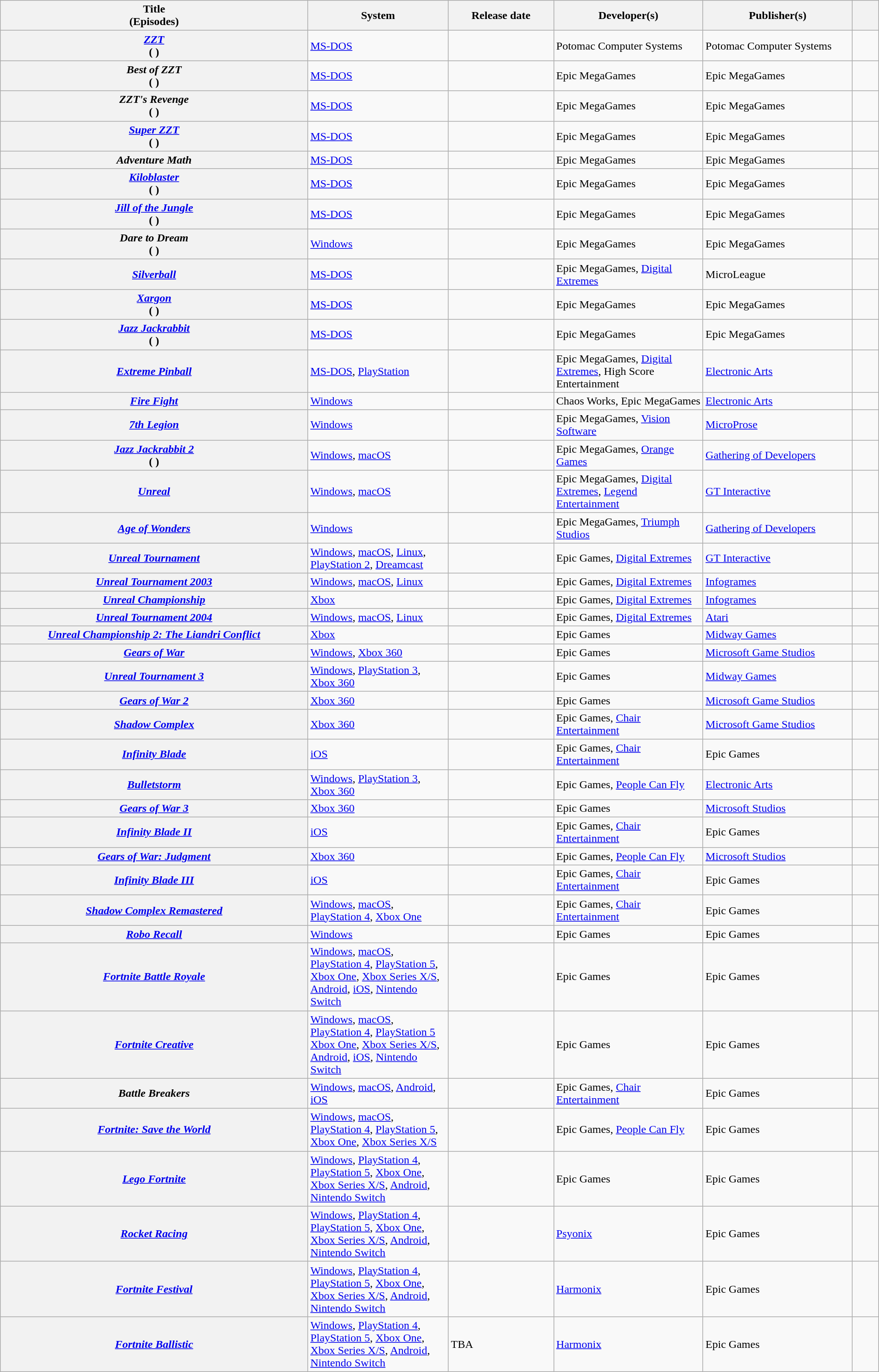<table class="wikitable sortable plainrowheaders" style="width: 100%">
<tr>
<th style="width:35%;" scope="col">Title<br>(Episodes)</th>
<th style="width:16%" scope="col">System</th>
<th style="width:12%" scope="col">Release date</th>
<th style="width:17%" scope="col">Developer(s)</th>
<th style="width:17%" scope="col">Publisher(s)</th>
<th style="width:3%" scope="col" class="unsortable"></th>
</tr>
<tr>
<th scope="row" style="text-align:center;"><strong><em><a href='#'>ZZT</a></em></strong><br>(   )</th>
<td><a href='#'>MS-DOS</a></td>
<td></td>
<td>Potomac Computer Systems</td>
<td>Potomac Computer Systems</td>
<td style="text-align:center;"></td>
</tr>
<tr>
<th scope="row" style="text-align:center;"><strong><em>Best of ZZT</em></strong><br>( )</th>
<td><a href='#'>MS-DOS</a></td>
<td></td>
<td>Epic MegaGames</td>
<td>Epic MegaGames</td>
<td style="text-align:center;"></td>
</tr>
<tr>
<th scope="row" style="text-align:center;"><strong><em>ZZT's Revenge</em></strong><br>(     )</th>
<td><a href='#'>MS-DOS</a></td>
<td></td>
<td>Epic MegaGames</td>
<td>Epic MegaGames</td>
<td style="text-align:center;"></td>
</tr>
<tr>
<th scope="row" style="text-align:center;"><strong><em><a href='#'>Super ZZT</a></em></strong><br>(  )</th>
<td><a href='#'>MS-DOS</a></td>
<td></td>
<td>Epic MegaGames</td>
<td>Epic MegaGames</td>
<td style="text-align:center;"></td>
</tr>
<tr>
<th scope="row" style="text-align:center;"><strong><em>Adventure Math</em></strong></th>
<td><a href='#'>MS-DOS</a></td>
<td></td>
<td>Epic MegaGames</td>
<td>Epic MegaGames</td>
<td style="text-align:center;"></td>
</tr>
<tr>
<th scope="row" style="text-align:center;"><strong><em><a href='#'>Kiloblaster</a></em></strong><br>(  )</th>
<td><a href='#'>MS-DOS</a></td>
<td></td>
<td>Epic MegaGames</td>
<td>Epic MegaGames</td>
<td style="text-align:center;"></td>
</tr>
<tr>
<th scope="row" style="text-align:center;"><strong><em><a href='#'>Jill of the Jungle</a></em></strong><br>(  )</th>
<td><a href='#'>MS-DOS</a></td>
<td></td>
<td>Epic MegaGames</td>
<td>Epic MegaGames</td>
<td style="text-align:center;"></td>
</tr>
<tr>
<th scope="row" style="text-align:center;"><strong><em>Dare to Dream</em></strong><br>(  )</th>
<td><a href='#'>Windows</a></td>
<td></td>
<td>Epic MegaGames</td>
<td>Epic MegaGames</td>
<td style="text-align:center;"></td>
</tr>
<tr>
<th scope="row" style="text-align:center;"><strong><em><a href='#'>Silverball</a></em></strong></th>
<td><a href='#'>MS-DOS</a></td>
<td></td>
<td>Epic MegaGames, <a href='#'>Digital Extremes</a></td>
<td>MicroLeague</td>
<td style="text-align:center;"></td>
</tr>
<tr>
<th scope="row" style="text-align:center;"><strong><em><a href='#'>Xargon</a></em></strong><br>(  )</th>
<td><a href='#'>MS-DOS</a></td>
<td></td>
<td>Epic MegaGames</td>
<td>Epic MegaGames</td>
<td style="text-align:center;"></td>
</tr>
<tr>
<th scope="row" style="text-align:center;"><strong><em><a href='#'>Jazz Jackrabbit</a></em></strong><br>(     )</th>
<td><a href='#'>MS-DOS</a></td>
<td></td>
<td>Epic MegaGames</td>
<td>Epic MegaGames</td>
<td style="text-align:center;"></td>
</tr>
<tr>
<th scope="row" style="text-align:center;"><strong><em><a href='#'>Extreme Pinball</a></em></strong></th>
<td><a href='#'>MS-DOS</a>, <a href='#'>PlayStation</a></td>
<td></td>
<td>Epic MegaGames, <a href='#'>Digital Extremes</a>, High Score Entertainment</td>
<td><a href='#'>Electronic Arts</a></td>
<td style="text-align:center;"></td>
</tr>
<tr>
<th scope="row" style="text-align:center;"><strong><em><a href='#'>Fire Fight</a></em></strong></th>
<td><a href='#'>Windows</a></td>
<td></td>
<td>Chaos Works, Epic MegaGames</td>
<td><a href='#'>Electronic Arts</a></td>
<td style="text-align:center;"></td>
</tr>
<tr>
<th scope="row" style="text-align:center;"><strong><em><a href='#'>7th Legion</a></em></strong></th>
<td><a href='#'>Windows</a></td>
<td></td>
<td>Epic MegaGames, <a href='#'>Vision Software</a></td>
<td><a href='#'>MicroProse</a></td>
<td style="text-align:center;"></td>
</tr>
<tr>
<th scope="row" style="text-align:center;"><strong><em><a href='#'>Jazz Jackrabbit 2</a></em></strong><br>(   )</th>
<td><a href='#'>Windows</a>, <a href='#'>macOS</a></td>
<td></td>
<td>Epic MegaGames, <a href='#'>Orange Games</a></td>
<td><a href='#'>Gathering of Developers</a></td>
<td style="text-align:center;"></td>
</tr>
<tr>
<th scope="row" style="text-align:center;"><strong><em><a href='#'>Unreal</a></em></strong></th>
<td><a href='#'>Windows</a>, <a href='#'>macOS</a></td>
<td></td>
<td>Epic MegaGames, <a href='#'>Digital Extremes</a>, <a href='#'>Legend Entertainment</a></td>
<td><a href='#'>GT Interactive</a></td>
<td style="text-align:center;"></td>
</tr>
<tr>
<th scope="row" style="text-align:center;"><strong><em><a href='#'>Age of Wonders</a></em></strong></th>
<td><a href='#'>Windows</a></td>
<td></td>
<td>Epic MegaGames, <a href='#'>Triumph Studios</a></td>
<td><a href='#'>Gathering of Developers</a></td>
<td style="text-align:center;"></td>
</tr>
<tr>
<th scope="row" style="text-align:center;"><strong><em><a href='#'>Unreal Tournament</a></em></strong></th>
<td><a href='#'>Windows</a>, <a href='#'>macOS</a>, <a href='#'>Linux</a>, <a href='#'>PlayStation 2</a>, <a href='#'>Dreamcast</a></td>
<td></td>
<td>Epic Games, <a href='#'>Digital Extremes</a></td>
<td><a href='#'>GT Interactive</a></td>
<td style="text-align:center;"></td>
</tr>
<tr>
<th scope="row" style="text-align:center;"><strong><em><a href='#'>Unreal Tournament 2003</a></em></strong></th>
<td><a href='#'>Windows</a>, <a href='#'>macOS</a>, <a href='#'>Linux</a></td>
<td></td>
<td>Epic Games, <a href='#'>Digital Extremes</a></td>
<td><a href='#'>Infogrames</a></td>
<td style="text-align:center;"></td>
</tr>
<tr>
<th scope="row" style="text-align:center;"><strong><em><a href='#'>Unreal Championship</a></em></strong></th>
<td><a href='#'>Xbox</a></td>
<td></td>
<td>Epic Games, <a href='#'>Digital Extremes</a></td>
<td><a href='#'>Infogrames</a></td>
<td style="text-align:center;"></td>
</tr>
<tr>
<th scope="row" style="text-align:center;"><strong><em><a href='#'>Unreal Tournament 2004</a></em></strong></th>
<td><a href='#'>Windows</a>, <a href='#'>macOS</a>, <a href='#'>Linux</a></td>
<td></td>
<td>Epic Games, <a href='#'>Digital Extremes</a></td>
<td><a href='#'>Atari</a></td>
<td style="text-align:center;"></td>
</tr>
<tr>
<th scope="row" style="text-align:center;"><strong><em><a href='#'>Unreal Championship 2: The Liandri Conflict</a></em></strong></th>
<td><a href='#'>Xbox</a></td>
<td></td>
<td>Epic Games</td>
<td><a href='#'>Midway Games</a></td>
<td style="text-align:center;"></td>
</tr>
<tr>
<th scope="row" style="text-align:center;"><strong><em><a href='#'>Gears of War</a></em></strong></th>
<td><a href='#'>Windows</a>, <a href='#'>Xbox 360</a></td>
<td></td>
<td>Epic Games</td>
<td><a href='#'>Microsoft Game Studios</a></td>
<td style="text-align:center;"></td>
</tr>
<tr>
<th scope="row" style="text-align:center;"><strong><em><a href='#'>Unreal Tournament 3</a></em></strong></th>
<td><a href='#'>Windows</a>, <a href='#'>PlayStation 3</a>, <a href='#'>Xbox 360</a></td>
<td></td>
<td>Epic Games</td>
<td><a href='#'>Midway Games</a></td>
<td style="text-align:center;"></td>
</tr>
<tr>
<th scope="row" style="text-align:center;"><strong><em><a href='#'>Gears of War 2</a></em></strong></th>
<td><a href='#'>Xbox 360</a></td>
<td></td>
<td>Epic Games</td>
<td><a href='#'>Microsoft Game Studios</a></td>
<td style="text-align:center;"></td>
</tr>
<tr>
<th scope="row" style="text-align:center;"><strong><em><a href='#'>Shadow Complex</a></em></strong></th>
<td><a href='#'>Xbox 360</a></td>
<td></td>
<td>Epic Games, <a href='#'>Chair Entertainment</a></td>
<td><a href='#'>Microsoft Game Studios</a></td>
<td style="text-align:center;"></td>
</tr>
<tr>
<th scope="row" style="text-align:center;"><strong><em><a href='#'>Infinity Blade</a></em></strong></th>
<td><a href='#'>iOS</a></td>
<td></td>
<td>Epic Games, <a href='#'>Chair Entertainment</a></td>
<td>Epic Games</td>
<td style="text-align:center;"></td>
</tr>
<tr>
<th scope="row" style="text-align:center;"><strong><em><a href='#'>Bulletstorm</a></em></strong></th>
<td><a href='#'>Windows</a>, <a href='#'>PlayStation 3</a>, <a href='#'>Xbox 360</a></td>
<td></td>
<td>Epic Games, <a href='#'>People Can Fly</a></td>
<td><a href='#'>Electronic Arts</a></td>
<td style="text-align:center;"></td>
</tr>
<tr>
<th scope="row" style="text-align:center;"><strong><em><a href='#'>Gears of War 3</a></em></strong></th>
<td><a href='#'>Xbox 360</a></td>
<td></td>
<td>Epic Games</td>
<td><a href='#'>Microsoft Studios</a></td>
<td style="text-align:center;"></td>
</tr>
<tr>
<th scope="row" style="text-align:center;"><strong><em><a href='#'>Infinity Blade II</a></em></strong></th>
<td><a href='#'>iOS</a></td>
<td></td>
<td>Epic Games, <a href='#'>Chair Entertainment</a></td>
<td>Epic Games</td>
<td style="text-align:center;"></td>
</tr>
<tr>
<th scope="row" style="text-align:center;"><strong><em><a href='#'>Gears of War: Judgment</a></em></strong></th>
<td><a href='#'>Xbox 360</a></td>
<td></td>
<td>Epic Games, <a href='#'>People Can Fly</a></td>
<td><a href='#'>Microsoft Studios</a></td>
<td style="text-align:center;"></td>
</tr>
<tr>
<th scope="row" style="text-align:center;"><strong><em><a href='#'>Infinity Blade III</a></em></strong></th>
<td><a href='#'>iOS</a></td>
<td></td>
<td>Epic Games, <a href='#'>Chair Entertainment</a></td>
<td>Epic Games</td>
<td style="text-align:center;"></td>
</tr>
<tr>
<th scope="row" style="text-align:center;"><strong><em><a href='#'>Shadow Complex Remastered</a></em></strong></th>
<td><a href='#'>Windows</a>, <a href='#'>macOS</a>, <a href='#'>PlayStation 4</a>, <a href='#'>Xbox One</a></td>
<td></td>
<td>Epic Games, <a href='#'>Chair Entertainment</a></td>
<td>Epic Games</td>
<td style="text-align:center;"></td>
</tr>
<tr>
<th scope="row" style="text-align:center;"><strong><em><a href='#'>Robo Recall</a></em></strong></th>
<td><a href='#'>Windows</a></td>
<td></td>
<td>Epic Games</td>
<td>Epic Games</td>
<td style="text-align:center;"></td>
</tr>
<tr>
<th scope="row" style="text-align:center;"><strong><em><a href='#'>Fortnite Battle Royale</a></em></strong></th>
<td><a href='#'>Windows</a>, <a href='#'>macOS</a>, <a href='#'>PlayStation 4</a>, <a href='#'>PlayStation 5</a>, <a href='#'>Xbox One</a>, <a href='#'>Xbox Series X/S</a>, <a href='#'>Android</a>, <a href='#'>iOS</a>, <a href='#'>Nintendo Switch</a></td>
<td></td>
<td>Epic Games</td>
<td>Epic Games</td>
<td style="text-align:center;"></td>
</tr>
<tr>
<th scope="row" style="text-align:center;"><strong><em><a href='#'>Fortnite Creative</a></em></strong></th>
<td><a href='#'>Windows</a>, <a href='#'>macOS</a>, <a href='#'>PlayStation 4</a>, <a href='#'>PlayStation 5</a> <a href='#'>Xbox One</a>, <a href='#'>Xbox Series X/S</a>, <a href='#'>Android</a>, <a href='#'>iOS</a>, <a href='#'>Nintendo Switch</a></td>
<td></td>
<td>Epic Games</td>
<td>Epic Games</td>
<td style="text-align:center;"></td>
</tr>
<tr>
<th scope="row" style="text-align:center;"><strong><em>Battle Breakers</em></strong></th>
<td><a href='#'>Windows</a>, <a href='#'>macOS</a>, <a href='#'>Android</a>, <a href='#'>iOS</a></td>
<td></td>
<td>Epic Games, <a href='#'>Chair Entertainment</a></td>
<td>Epic Games</td>
<td style="text-align:center;"></td>
</tr>
<tr>
<th scope="row" style="text-align:center;"><strong><em><a href='#'>Fortnite: Save the World</a></em></strong></th>
<td><a href='#'>Windows</a>, <a href='#'>macOS</a>, <a href='#'>PlayStation 4</a>, <a href='#'>PlayStation 5</a>, <a href='#'>Xbox One</a>, <a href='#'>Xbox Series X/S</a></td>
<td></td>
<td>Epic Games, <a href='#'>People Can Fly</a></td>
<td>Epic Games</td>
<td style="text-align:center;"></td>
</tr>
<tr>
<th scope="row" style="text-align:center;"><strong><em><a href='#'>Lego Fortnite</a></em></strong></th>
<td><a href='#'>Windows</a>, <a href='#'>PlayStation 4</a>, <a href='#'>PlayStation 5</a>, <a href='#'>Xbox One</a>, <a href='#'>Xbox Series X/S</a>, <a href='#'>Android</a>, <a href='#'>Nintendo Switch</a></td>
<td></td>
<td>Epic Games</td>
<td>Epic Games</td>
<td style="text-align:center;"></td>
</tr>
<tr>
<th scope="row" style="text-align:center;"><strong><em><a href='#'>Rocket Racing</a></em></strong></th>
<td><a href='#'>Windows</a>, <a href='#'>PlayStation 4</a>, <a href='#'>PlayStation 5</a>, <a href='#'>Xbox One</a>, <a href='#'>Xbox Series X/S</a>, <a href='#'>Android</a>, <a href='#'>Nintendo Switch</a></td>
<td></td>
<td><a href='#'>Psyonix</a></td>
<td>Epic Games</td>
<td style="text-align:center;"></td>
</tr>
<tr>
<th scope="row" style="text-align:center;"><strong><em><a href='#'>Fortnite Festival</a></em></strong></th>
<td><a href='#'>Windows</a>, <a href='#'>PlayStation 4</a>, <a href='#'>PlayStation 5</a>, <a href='#'>Xbox One</a>, <a href='#'>Xbox Series X/S</a>, <a href='#'>Android</a>, <a href='#'>Nintendo Switch</a></td>
<td></td>
<td><a href='#'>Harmonix</a></td>
<td>Epic Games</td>
<td style="text-align:center;"></td>
</tr>
<tr>
<th scope="row" style="text-align:center;"><strong><em><a href='#'>Fortnite Ballistic</a></em></strong></th>
<td><a href='#'>Windows</a>, <a href='#'>PlayStation 4</a>, <a href='#'>PlayStation 5</a>, <a href='#'>Xbox One</a>, <a href='#'>Xbox Series X/S</a>, <a href='#'>Android</a>, <a href='#'>Nintendo Switch</a></td>
<td>TBA</td>
<td><a href='#'>Harmonix</a></td>
<td>Epic Games</td>
<td style="text-align:center;"></td>
</tr>
</table>
